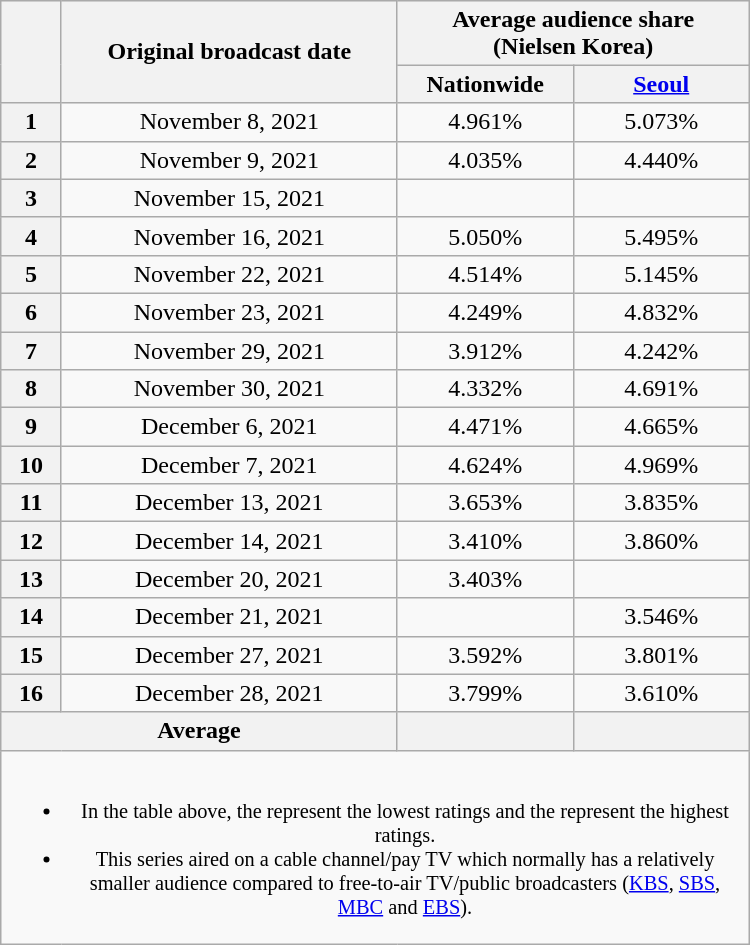<table class="wikitable" style="text-align:center; max-width:500px; margin-left: auto; margin-right: auto; border: none;">
<tr>
</tr>
<tr>
<th rowspan="2"></th>
<th rowspan="2">Original broadcast date</th>
<th colspan="2">Average audience share<br>(Nielsen Korea)</th>
</tr>
<tr>
<th width="110">Nationwide</th>
<th width="110"><a href='#'>Seoul</a></th>
</tr>
<tr>
<th>1</th>
<td>November 8, 2021</td>
<td>4.961% </td>
<td>5.073% </td>
</tr>
<tr>
<th>2</th>
<td>November 9, 2021</td>
<td>4.035% </td>
<td>4.440% </td>
</tr>
<tr>
<th>3</th>
<td>November 15, 2021</td>
<td> </td>
<td> </td>
</tr>
<tr>
<th>4</th>
<td>November 16, 2021</td>
<td>5.050% </td>
<td>5.495% </td>
</tr>
<tr>
<th>5</th>
<td>November 22, 2021</td>
<td>4.514% </td>
<td>5.145% </td>
</tr>
<tr>
<th>6</th>
<td>November 23, 2021</td>
<td>4.249% </td>
<td>4.832% </td>
</tr>
<tr>
<th>7</th>
<td>November 29, 2021</td>
<td>3.912%</td>
<td>4.242%</td>
</tr>
<tr>
<th>8</th>
<td>November 30, 2021</td>
<td>4.332% </td>
<td>4.691% </td>
</tr>
<tr>
<th>9</th>
<td>December 6, 2021</td>
<td>4.471% </td>
<td>4.665% </td>
</tr>
<tr>
<th>10</th>
<td>December 7, 2021</td>
<td>4.624% </td>
<td>4.969% </td>
</tr>
<tr>
<th>11</th>
<td>December 13, 2021</td>
<td>3.653% </td>
<td>3.835% </td>
</tr>
<tr>
<th>12</th>
<td>December 14, 2021</td>
<td>3.410% </td>
<td>3.860% </td>
</tr>
<tr>
<th>13</th>
<td>December 20, 2021</td>
<td>3.403% </td>
<td> </td>
</tr>
<tr>
<th>14</th>
<td>December 21, 2021</td>
<td> </td>
<td>3.546% </td>
</tr>
<tr>
<th>15</th>
<td>December 27, 2021</td>
<td>3.592% </td>
<td>3.801% </td>
</tr>
<tr>
<th>16</th>
<td>December 28, 2021</td>
<td>3.799% </td>
<td>3.610% </td>
</tr>
<tr>
<th colspan="2">Average</th>
<th></th>
<th></th>
</tr>
<tr>
<td colspan="4" style="font-size:85%"><br><ul><li>In the table above, the <strong></strong> represent the lowest ratings and the <strong></strong> represent the highest ratings.</li><li>This series aired on a cable channel/pay TV which normally has a relatively smaller audience compared to free-to-air TV/public broadcasters (<a href='#'>KBS</a>, <a href='#'>SBS</a>, <a href='#'>MBC</a> and <a href='#'>EBS</a>).</li></ul></td>
</tr>
</table>
